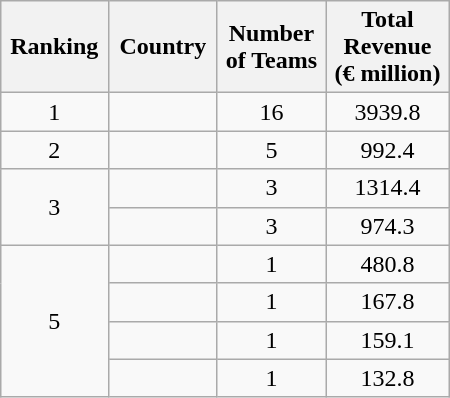<table class="wikitable" style="text-align:center; margin-left:1em; float:right;">
<tr>
<th style="width:65px;">Ranking</th>
<th style="width:65px;">Country</th>
<th style="width:65px;">Number of Teams</th>
<th style="width:75px;">Total Revenue (€ million)</th>
</tr>
<tr>
<td>1</td>
<td></td>
<td>16</td>
<td>3939.8</td>
</tr>
<tr>
<td>2</td>
<td></td>
<td>5</td>
<td>992.4</td>
</tr>
<tr>
<td rowspan="2" style="text-align: center;">3</td>
<td></td>
<td>3</td>
<td>1314.4</td>
</tr>
<tr>
<td></td>
<td>3</td>
<td>974.3</td>
</tr>
<tr>
<td rowspan="4" style="text-align: center;">5</td>
<td></td>
<td>1</td>
<td>480.8</td>
</tr>
<tr>
<td></td>
<td>1</td>
<td>167.8</td>
</tr>
<tr>
<td></td>
<td>1</td>
<td>159.1</td>
</tr>
<tr>
<td></td>
<td>1</td>
<td>132.8</td>
</tr>
</table>
